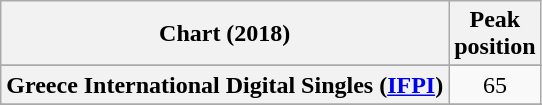<table class="wikitable sortable plainrowheaders" style="text-align:center">
<tr>
<th scope="col">Chart (2018)</th>
<th scope="col">Peak<br>position</th>
</tr>
<tr>
</tr>
<tr>
</tr>
<tr>
</tr>
<tr>
<th scope="row">Greece International Digital Singles (<a href='#'>IFPI</a>)</th>
<td>65</td>
</tr>
<tr>
</tr>
<tr>
</tr>
<tr>
</tr>
<tr>
</tr>
<tr>
</tr>
<tr>
</tr>
</table>
